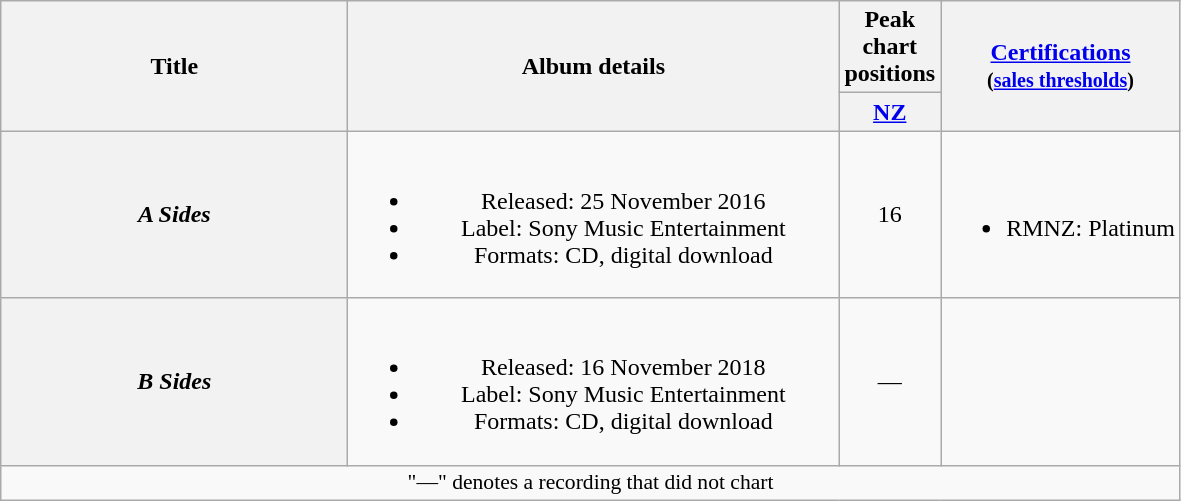<table class="wikitable plainrowheaders" style="text-align:center;">
<tr>
<th scope="col" rowspan="2" style="width:14em;">Title</th>
<th scope="col" rowspan="2" style="width:20em;">Album details</th>
<th scope="col" colspan="1">Peak chart positions</th>
<th scope="col" rowspan="2"><a href='#'>Certifications</a><br><small>(<a href='#'>sales thresholds</a>)</small></th>
</tr>
<tr>
<th style="width:25px;"><a href='#'>NZ</a><br></th>
</tr>
<tr>
<th scope="row"><em>A Sides</em></th>
<td><br><ul><li>Released: 25 November 2016</li><li>Label: Sony Music Entertainment</li><li>Formats: CD, digital download</li></ul></td>
<td style="text-align:center;">16</td>
<td><br><ul><li>RMNZ: Platinum</li></ul></td>
</tr>
<tr>
<th scope="row"><em>B Sides</em></th>
<td><br><ul><li>Released: 16 November 2018</li><li>Label: Sony Music Entertainment</li><li>Formats: CD, digital download</li></ul></td>
<td>—</td>
<td></td>
</tr>
<tr>
<td colspan="4" style="font-size:90%">"—" denotes a recording that did not chart</td>
</tr>
</table>
